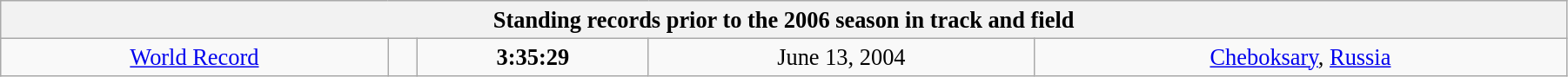<table class="wikitable" style=" text-align:center; font-size:110%;" width="95%">
<tr>
<th colspan="5">Standing records prior to the 2006 season in track and field</th>
</tr>
<tr>
<td><a href='#'>World Record</a></td>
<td></td>
<td><strong>3:35:29</strong></td>
<td>June 13, 2004</td>
<td> <a href='#'>Cheboksary</a>, <a href='#'>Russia</a></td>
</tr>
</table>
